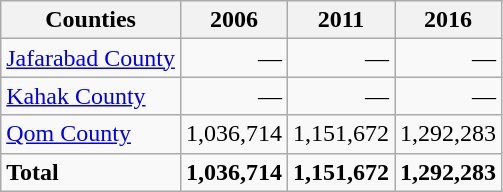<table class="wikitable">
<tr>
<th>Counties</th>
<th>2006</th>
<th>2011</th>
<th>2016</th>
</tr>
<tr>
<td><a href='#'>Jafarabad County</a></td>
<td style="text-align: right;">—</td>
<td style="text-align: right;">—</td>
<td style="text-align: right;">—</td>
</tr>
<tr>
<td><a href='#'>Kahak County</a></td>
<td style="text-align: right;">—</td>
<td style="text-align: right;">—</td>
<td style="text-align: right;">—</td>
</tr>
<tr>
<td><a href='#'>Qom County</a></td>
<td style="text-align: right;">1,036,714</td>
<td style="text-align: right;">1,151,672</td>
<td style="text-align: right;">1,292,283</td>
</tr>
<tr>
<td><strong>Total</strong></td>
<td style="text-align: right;"><strong>1,036,714</strong></td>
<td style="text-align: right;"><strong>1,151,672</strong></td>
<td style="text-align: right;"><strong>1,292,283</strong></td>
</tr>
</table>
